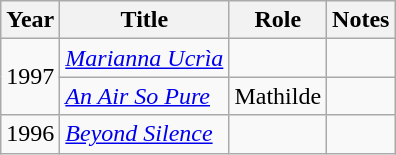<table class="wikitable sortable">
<tr>
<th>Year</th>
<th>Title</th>
<th>Role</th>
<th class="unsortable">Notes</th>
</tr>
<tr>
<td rowspan=2>1997</td>
<td><em><a href='#'>Marianna Ucrìa</a></em></td>
<td></td>
<td></td>
</tr>
<tr>
<td><em><a href='#'>An Air So Pure</a></em></td>
<td>Mathilde</td>
<td></td>
</tr>
<tr>
<td>1996</td>
<td><em><a href='#'>Beyond Silence</a></em></td>
<td></td>
<td></td>
</tr>
</table>
